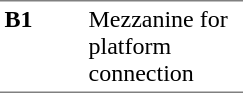<table border=0 cellspacing=0 cellpadding=3>
<tr>
<td style="border-bottom:solid 1px gray;border-top:solid 1px gray;" width=50 valign=top><strong>B1</strong></td>
<td style="border-top:solid 1px gray;border-bottom:solid 1px gray;" width=100 valign=top>Mezzanine for platform connection</td>
</tr>
</table>
